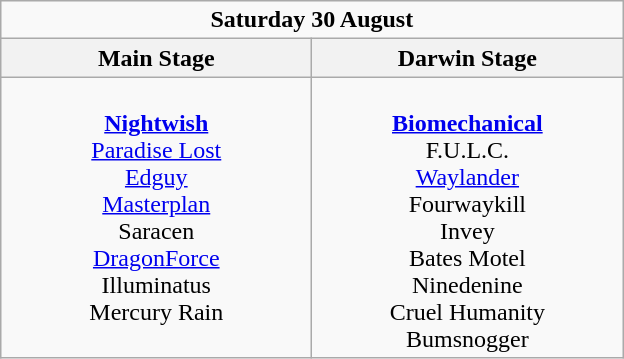<table class="wikitable">
<tr>
<td colspan="2" align="center"><strong>Saturday 30 August</strong></td>
</tr>
<tr>
<th>Main Stage</th>
<th>Darwin Stage</th>
</tr>
<tr>
<td valign="top" align="center" width=200><br><strong><a href='#'>Nightwish</a></strong><br>
<a href='#'>Paradise Lost</a><br>
<a href='#'>Edguy</a><br>
<a href='#'>Masterplan</a><br>
Saracen<br>
<a href='#'>DragonForce</a><br>
Illuminatus<br>
Mercury Rain<br></td>
<td valign="top" align="center" width=200><br><strong><a href='#'>Biomechanical</a></strong><br>
F.U.L.C.<br>
<a href='#'>Waylander</a><br>
Fourwaykill<br>
Invey<br>
Bates Motel<br>
Ninedenine<br>
Cruel Humanity<br>
Bumsnogger<br></td>
</tr>
</table>
